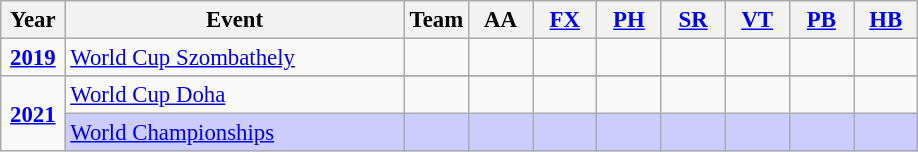<table class="wikitable sortable" style="text-align:center; font-size:95%;">
<tr>
<th width=7% class=unsortable>Year</th>
<th width=37% class=unsortable>Event</th>
<th width=7% class=unsortable>Team</th>
<th width=7% class=unsortable>AA</th>
<th width=7% class=unsortable><a href='#'>FX</a></th>
<th width=7% class=unsortable><a href='#'>PH</a></th>
<th width=7% class=unsortable><a href='#'>SR</a></th>
<th width=7% class=unsortable><a href='#'>VT</a></th>
<th width=7% class=unsortable><a href='#'>PB</a></th>
<th width=7% class=unsortable><a href='#'>HB</a></th>
</tr>
<tr>
<td rowspan="1" align=center><strong><a href='#'>2019</a></strong></td>
<td align=left><a href='#'>World Cup Szombathely</a></td>
<td></td>
<td></td>
<td></td>
<td></td>
<td></td>
<td></td>
<td></td>
<td></td>
</tr>
<tr>
<td rowspan="3" align=center><strong><a href='#'>2021</a></strong></td>
</tr>
<tr>
<td align=left><a href='#'>World Cup Doha</a></td>
<td></td>
<td></td>
<td></td>
<td></td>
<td></td>
<td></td>
<td></td>
<td></td>
</tr>
<tr bgcolor=#CCCCFF>
<td align=left><a href='#'>World Championships</a></td>
<td></td>
<td></td>
<td></td>
<td></td>
<td></td>
<td></td>
<td></td>
<td></td>
</tr>
</table>
